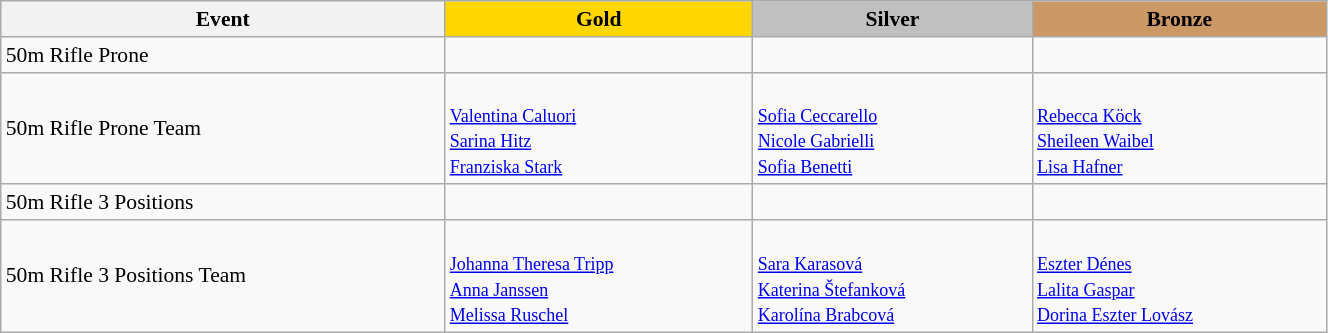<table class="wikitable" width=70% style="font-size:90%; text-align:left;">
<tr align=center>
<th>Event</th>
<td bgcolor=gold><strong>Gold</strong></td>
<td bgcolor=silver><strong>Silver</strong></td>
<td bgcolor=cc9966><strong>Bronze</strong></td>
</tr>
<tr>
<td>50m Rifle Prone</td>
<td></td>
<td></td>
<td></td>
</tr>
<tr>
<td>50m Rifle Prone Team</td>
<td><br><small><a href='#'>Valentina Caluori</a><br><a href='#'>Sarina Hitz</a><br><a href='#'>Franziska Stark</a></small></td>
<td><br><small><a href='#'>Sofia Ceccarello</a><br><a href='#'>Nicole Gabrielli</a><br><a href='#'>Sofia Benetti</a></small></td>
<td><br><small><a href='#'>Rebecca Köck</a><br><a href='#'>Sheileen Waibel</a><br><a href='#'>Lisa Hafner</a></small></td>
</tr>
<tr>
<td>50m Rifle 3 Positions</td>
<td></td>
<td></td>
<td></td>
</tr>
<tr>
<td>50m Rifle 3 Positions Team</td>
<td><br><small><a href='#'>Johanna Theresa Tripp</a><br><a href='#'>Anna Janssen</a><br><a href='#'>Melissa Ruschel</a></small></td>
<td><br><small><a href='#'>Sara Karasová</a><br><a href='#'>Katerina Štefanková</a><br><a href='#'>Karolína Brabcová</a></small></td>
<td><br><small><a href='#'>Eszter Dénes</a><br><a href='#'>Lalita Gaspar</a><br><a href='#'>Dorina Eszter Lovász</a></small></td>
</tr>
</table>
